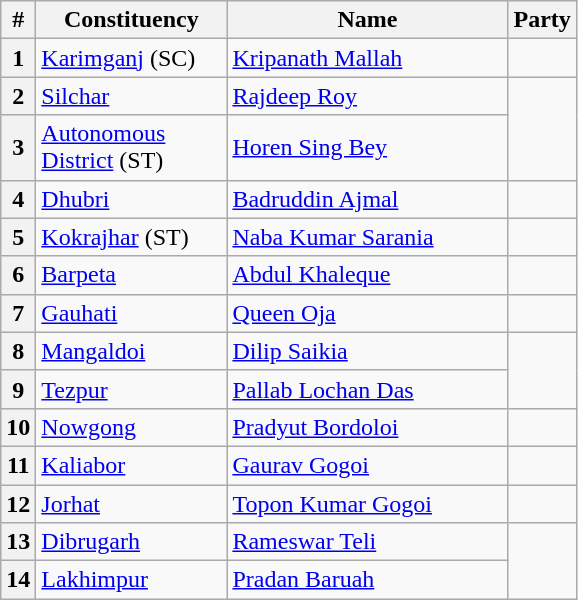<table class="wikitable sortable">
<tr>
<th>#</th>
<th style="width:120px">Constituency</th>
<th style="width:180px">Name</th>
<th colspan=2>Party</th>
</tr>
<tr>
<th>1</th>
<td><a href='#'>Karimganj</a> (SC)</td>
<td><a href='#'>Kripanath Mallah</a></td>
<td></td>
</tr>
<tr>
<th>2</th>
<td><a href='#'>Silchar</a></td>
<td><a href='#'>Rajdeep Roy</a></td>
</tr>
<tr>
<th>3</th>
<td><a href='#'>Autonomous District</a> (ST)</td>
<td><a href='#'>Horen Sing Bey</a></td>
</tr>
<tr>
<th>4</th>
<td><a href='#'>Dhubri</a></td>
<td><a href='#'>Badruddin Ajmal</a></td>
<td></td>
</tr>
<tr>
<th>5</th>
<td><a href='#'>Kokrajhar</a> (ST)</td>
<td><a href='#'>Naba Kumar Sarania</a></td>
<td></td>
</tr>
<tr>
<th>6</th>
<td><a href='#'>Barpeta</a></td>
<td><a href='#'>Abdul Khaleque</a></td>
<td></td>
</tr>
<tr>
<th>7</th>
<td><a href='#'>Gauhati</a></td>
<td><a href='#'>Queen Oja</a></td>
<td></td>
</tr>
<tr>
<th>8</th>
<td><a href='#'>Mangaldoi</a></td>
<td><a href='#'>Dilip Saikia</a></td>
</tr>
<tr>
<th>9</th>
<td><a href='#'>Tezpur</a></td>
<td><a href='#'>Pallab Lochan Das</a></td>
</tr>
<tr>
<th>10</th>
<td><a href='#'>Nowgong</a></td>
<td><a href='#'>Pradyut Bordoloi</a></td>
<td></td>
</tr>
<tr>
<th>11</th>
<td><a href='#'>Kaliabor</a></td>
<td><a href='#'>Gaurav Gogoi</a></td>
</tr>
<tr>
<th>12</th>
<td><a href='#'>Jorhat</a></td>
<td><a href='#'>Topon Kumar Gogoi</a></td>
<td></td>
</tr>
<tr>
<th>13</th>
<td><a href='#'>Dibrugarh</a></td>
<td><a href='#'>Rameswar Teli</a></td>
</tr>
<tr>
<th>14</th>
<td><a href='#'>Lakhimpur</a></td>
<td><a href='#'>Pradan Baruah</a></td>
</tr>
</table>
